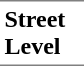<table border=0 cellspacing=0 cellpadding=3>
<tr>
<td style="border-bottom:solid 1px gray;border-top:solid 1px gray;" width=50 valign=top><strong>Street Level</strong></td>
</tr>
</table>
